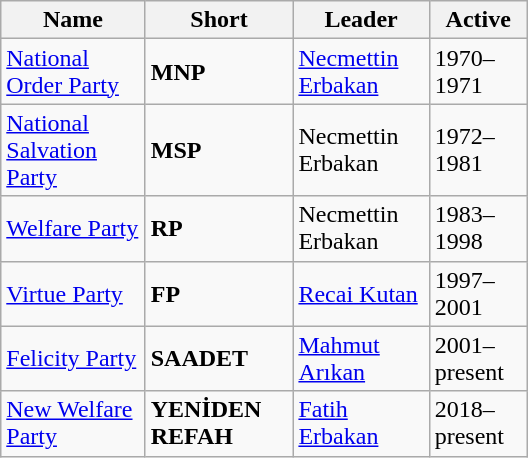<table class="wikitable floatright" style="max-width:22em;">
<tr>
<th>Name</th>
<th>Short</th>
<th>Leader</th>
<th>Active</th>
</tr>
<tr>
<td><a href='#'>National Order Party</a></td>
<td><strong>MNP</strong></td>
<td><a href='#'>Necmettin Erbakan</a></td>
<td>1970–1971</td>
</tr>
<tr>
<td><a href='#'>National Salvation Party</a></td>
<td><strong>MSP</strong></td>
<td>Necmettin Erbakan</td>
<td>1972–1981</td>
</tr>
<tr>
<td><a href='#'>Welfare Party</a></td>
<td><strong>RP</strong></td>
<td>Necmettin Erbakan</td>
<td>1983–1998</td>
</tr>
<tr>
<td><a href='#'>Virtue Party</a></td>
<td><strong>FP</strong></td>
<td><a href='#'>Recai Kutan</a></td>
<td>1997–2001</td>
</tr>
<tr>
<td><a href='#'>Felicity Party</a></td>
<td><strong>SAADET</strong></td>
<td><a href='#'>Mahmut Arıkan</a></td>
<td>2001–present</td>
</tr>
<tr>
<td><a href='#'>New Welfare Party</a></td>
<td><strong>YENİDEN REFAH</strong></td>
<td><a href='#'>Fatih Erbakan</a></td>
<td>2018–present</td>
</tr>
</table>
